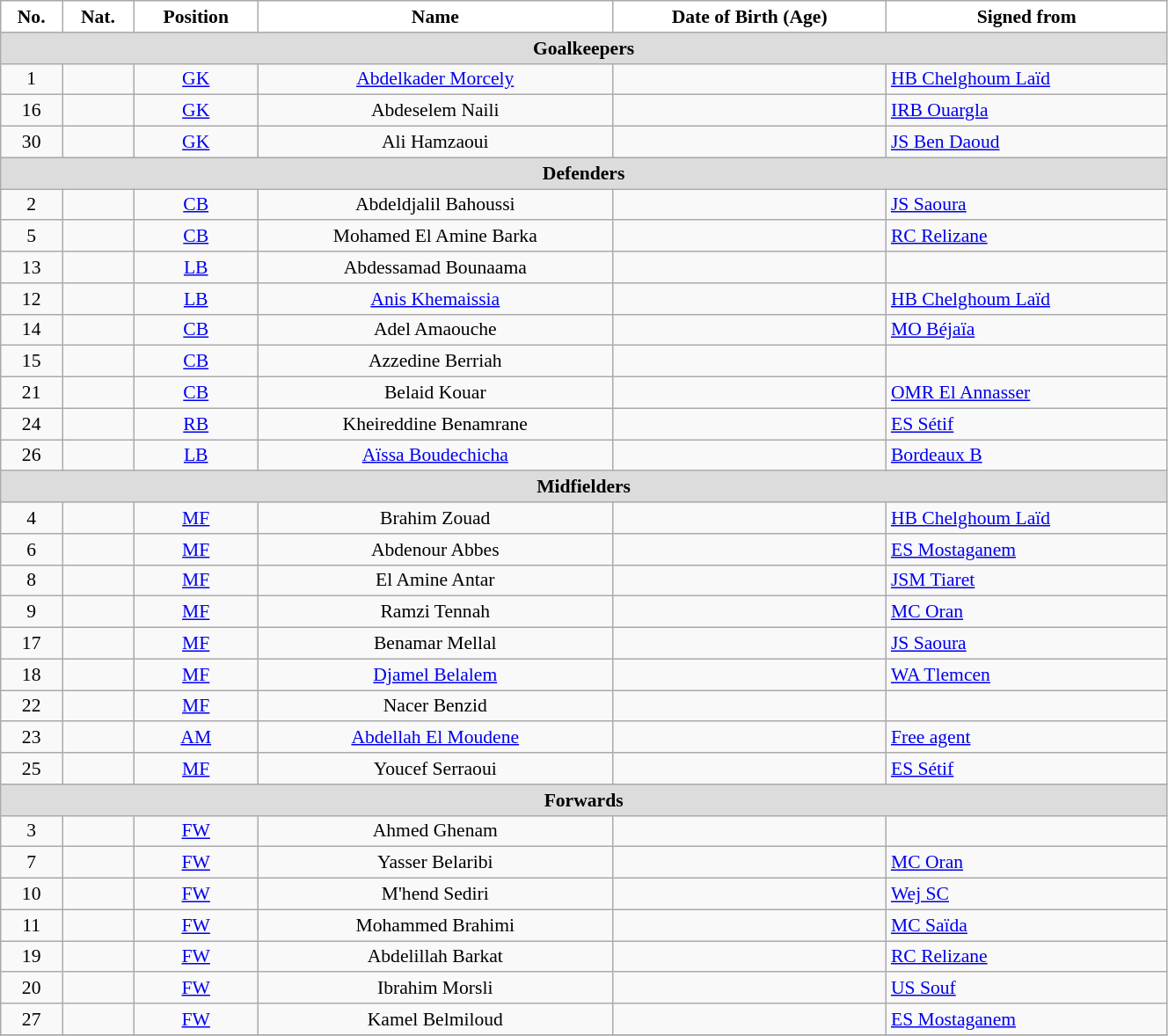<table class="wikitable" style="text-align:center; font-size:90%; width:70%">
<tr>
<th style="background:white; color:black; text-align:center;">No.</th>
<th style="background:white; color:black; text-align:center;">Nat.</th>
<th style="background:white; color:black; text-align:center;">Position</th>
<th style="background:white; color:black; text-align:center;">Name</th>
<th style="background:white; color:black; text-align:center;">Date of Birth (Age)</th>
<th style="background:white; color:black; text-align:center;">Signed from</th>
</tr>
<tr>
<th colspan=10 style="background:#DCDCDC; text-align:center;">Goalkeepers</th>
</tr>
<tr>
<td>1</td>
<td></td>
<td><a href='#'>GK</a></td>
<td><a href='#'>Abdelkader Morcely</a></td>
<td></td>
<td style="text-align:left"> <a href='#'>HB Chelghoum Laïd</a></td>
</tr>
<tr>
<td>16</td>
<td></td>
<td><a href='#'>GK</a></td>
<td>Abdeselem Naili</td>
<td></td>
<td style="text-align:left"> <a href='#'>IRB Ouargla</a></td>
</tr>
<tr>
<td>30</td>
<td></td>
<td><a href='#'>GK</a></td>
<td>Ali Hamzaoui</td>
<td></td>
<td style="text-align:left"> <a href='#'>JS Ben Daoud</a></td>
</tr>
<tr>
<th colspan=10 style="background:#DCDCDC; text-align:center;">Defenders</th>
</tr>
<tr>
<td>2</td>
<td></td>
<td><a href='#'>CB</a></td>
<td>Abdeldjalil Bahoussi</td>
<td></td>
<td style="text-align:left"> <a href='#'>JS Saoura</a></td>
</tr>
<tr>
<td>5</td>
<td></td>
<td><a href='#'>CB</a></td>
<td>Mohamed El Amine Barka</td>
<td></td>
<td style="text-align:left"> <a href='#'>RC Relizane</a></td>
</tr>
<tr>
<td>13</td>
<td></td>
<td><a href='#'>LB</a></td>
<td>Abdessamad Bounaama</td>
<td></td>
<td style="text-align:left"></td>
</tr>
<tr>
<td>12</td>
<td></td>
<td><a href='#'>LB</a></td>
<td><a href='#'>Anis Khemaissia</a></td>
<td></td>
<td style="text-align:left"> <a href='#'>HB Chelghoum Laïd</a></td>
</tr>
<tr>
<td>14</td>
<td></td>
<td><a href='#'>CB</a></td>
<td>Adel Amaouche</td>
<td></td>
<td style="text-align:left"> <a href='#'>MO Béjaïa</a></td>
</tr>
<tr>
<td>15</td>
<td></td>
<td><a href='#'>CB</a></td>
<td>Azzedine Berriah</td>
<td></td>
<td style="text-align:left"></td>
</tr>
<tr>
<td>21</td>
<td></td>
<td><a href='#'>CB</a></td>
<td>Belaid Kouar</td>
<td></td>
<td style="text-align:left"> <a href='#'>OMR El Annasser</a></td>
</tr>
<tr>
<td>24</td>
<td></td>
<td><a href='#'>RB</a></td>
<td>Kheireddine Benamrane</td>
<td></td>
<td style="text-align:left"> <a href='#'>ES Sétif</a></td>
</tr>
<tr>
<td>26</td>
<td></td>
<td><a href='#'>LB</a></td>
<td><a href='#'>Aïssa Boudechicha</a></td>
<td></td>
<td style="text-align:left"> <a href='#'>Bordeaux B</a></td>
</tr>
<tr>
<th colspan=10 style="background:#DCDCDC; text-align:center;">Midfielders</th>
</tr>
<tr>
<td>4</td>
<td></td>
<td><a href='#'>MF</a></td>
<td>Brahim Zouad</td>
<td></td>
<td style="text-align:left"> <a href='#'>HB Chelghoum Laïd</a></td>
</tr>
<tr>
<td>6</td>
<td></td>
<td><a href='#'>MF</a></td>
<td>Abdenour Abbes</td>
<td></td>
<td style="text-align:left"> <a href='#'>ES Mostaganem</a></td>
</tr>
<tr>
<td>8</td>
<td></td>
<td><a href='#'>MF</a></td>
<td>El Amine Antar</td>
<td></td>
<td style="text-align:left"> <a href='#'>JSM Tiaret</a></td>
</tr>
<tr>
<td>9</td>
<td></td>
<td><a href='#'>MF</a></td>
<td>Ramzi Tennah</td>
<td></td>
<td style="text-align:left"> <a href='#'>MC Oran</a></td>
</tr>
<tr>
<td>17</td>
<td></td>
<td><a href='#'>MF</a></td>
<td>Benamar Mellal</td>
<td></td>
<td style="text-align:left"> <a href='#'>JS Saoura</a></td>
</tr>
<tr>
<td>18</td>
<td></td>
<td><a href='#'>MF</a></td>
<td><a href='#'>Djamel Belalem</a></td>
<td></td>
<td style="text-align:left"> <a href='#'>WA Tlemcen</a></td>
</tr>
<tr>
<td>22</td>
<td></td>
<td><a href='#'>MF</a></td>
<td>Nacer Benzid</td>
<td></td>
<td style="text-align:left"></td>
</tr>
<tr>
<td>23</td>
<td></td>
<td><a href='#'>AM</a></td>
<td><a href='#'>Abdellah El Moudene</a></td>
<td></td>
<td style="text-align:left"> <a href='#'>Free agent</a></td>
</tr>
<tr>
<td>25</td>
<td></td>
<td><a href='#'>MF</a></td>
<td>Youcef Serraoui</td>
<td></td>
<td style="text-align:left"> <a href='#'>ES Sétif</a></td>
</tr>
<tr>
<th colspan=10 style="background:#DCDCDC; text-align:center;">Forwards</th>
</tr>
<tr>
<td>3</td>
<td></td>
<td><a href='#'>FW</a></td>
<td>Ahmed Ghenam</td>
<td></td>
<td style="text-align:left"></td>
</tr>
<tr>
<td>7</td>
<td></td>
<td><a href='#'>FW</a></td>
<td>Yasser Belaribi</td>
<td></td>
<td style="text-align:left"> <a href='#'>MC Oran</a></td>
</tr>
<tr>
<td>10</td>
<td></td>
<td><a href='#'>FW</a></td>
<td>M'hend Sediri</td>
<td></td>
<td style="text-align:left"> <a href='#'>Wej SC</a></td>
</tr>
<tr>
<td>11</td>
<td></td>
<td><a href='#'>FW</a></td>
<td>Mohammed Brahimi</td>
<td></td>
<td style="text-align:left"> <a href='#'>MC Saïda</a></td>
</tr>
<tr>
<td>19</td>
<td></td>
<td><a href='#'>FW</a></td>
<td>Abdelillah Barkat</td>
<td></td>
<td style="text-align:left"> <a href='#'>RC Relizane</a></td>
</tr>
<tr>
<td>20</td>
<td></td>
<td><a href='#'>FW</a></td>
<td>Ibrahim Morsli</td>
<td></td>
<td style="text-align:left"> <a href='#'>US Souf</a></td>
</tr>
<tr>
<td>27</td>
<td></td>
<td><a href='#'>FW</a></td>
<td>Kamel Belmiloud</td>
<td></td>
<td style="text-align:left"> <a href='#'>ES Mostaganem</a></td>
</tr>
<tr>
</tr>
</table>
